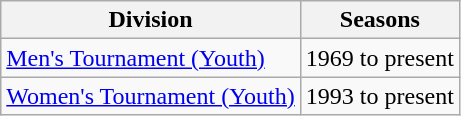<table class="wikitable sortable">
<tr>
<th>Division</th>
<th>Seasons</th>
</tr>
<tr>
<td><a href='#'>Men's Tournament (Youth)</a></td>
<td>1969 to present</td>
</tr>
<tr>
<td><a href='#'>Women's Tournament (Youth)</a></td>
<td>1993 to present</td>
</tr>
</table>
